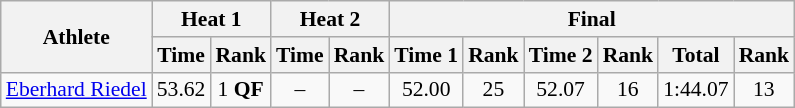<table class="wikitable" style="font-size:90%">
<tr>
<th rowspan="2">Athlete</th>
<th colspan="2">Heat 1</th>
<th colspan="2">Heat 2</th>
<th colspan="6">Final</th>
</tr>
<tr>
<th>Time</th>
<th>Rank</th>
<th>Time</th>
<th>Rank</th>
<th>Time 1</th>
<th>Rank</th>
<th>Time 2</th>
<th>Rank</th>
<th>Total</th>
<th>Rank</th>
</tr>
<tr>
<td><a href='#'>Eberhard Riedel</a></td>
<td align="center">53.62</td>
<td align="center">1 <strong>QF</strong></td>
<td align="center">–</td>
<td align="center">–</td>
<td align="center">52.00</td>
<td align="center">25</td>
<td align="center">52.07</td>
<td align="center">16</td>
<td align="center">1:44.07</td>
<td align="center">13</td>
</tr>
</table>
